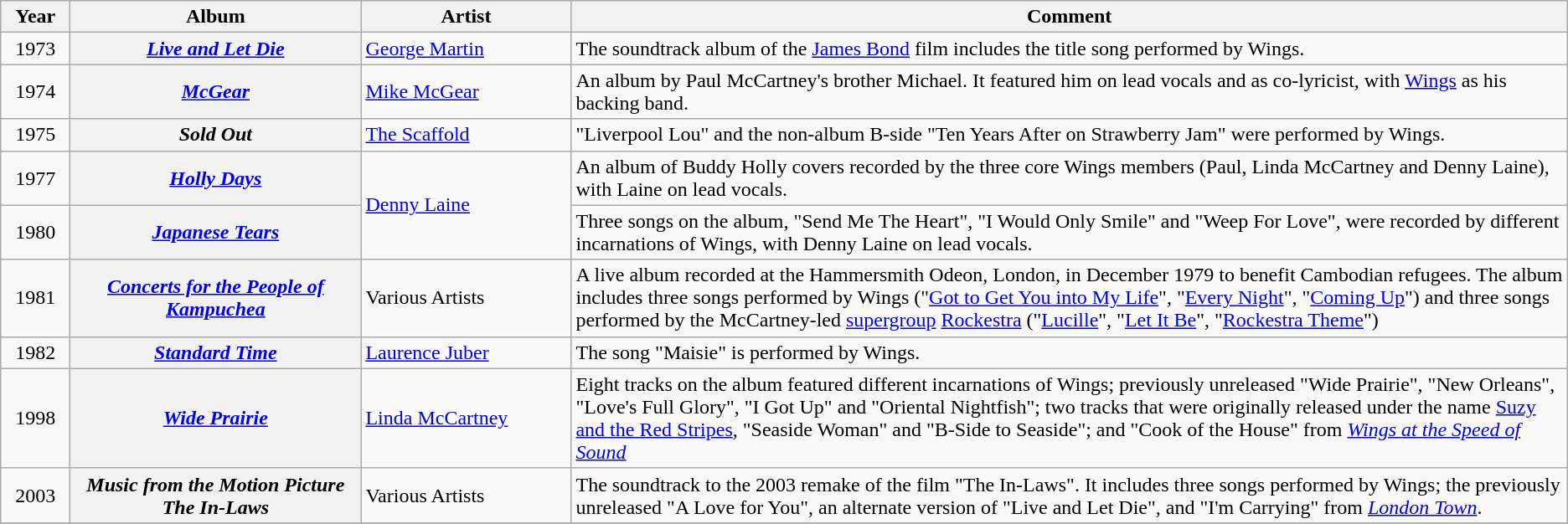<table class="wikitable sortable plainrowheaders">
<tr>
<th scope="col" style="width:3em">Year</th>
<th scope="col" style="width:14em">Album</th>
<th scope="col" style="width:10em">Artist</th>
<th scope="col" class="unsortable">Comment</th>
</tr>
<tr>
<td align="center">1973</td>
<th scope="row"><em><a href='#'>Live and Let Die</a></em></th>
<td><a href='#'>George Martin</a></td>
<td>The soundtrack album of the <a href='#'>James Bond</a> film includes the title song performed by Wings.</td>
</tr>
<tr>
<td align="center">1974</td>
<th scope="row"><em><a href='#'>McGear</a></em></th>
<td><a href='#'>Mike McGear</a></td>
<td>An album by Paul McCartney's brother Michael. It featured him on lead vocals and as co-lyricist, with <a href='#'>Wings</a> as his backing band.</td>
</tr>
<tr>
<td align="center">1975</td>
<th scope="row"><em>Sold Out</em></th>
<td><a href='#'>The Scaffold</a></td>
<td>"Liverpool Lou" and the non-album B-side "Ten Years After on Strawberry Jam" were performed by Wings.</td>
</tr>
<tr>
<td align="center">1977</td>
<th scope="row"><em><a href='#'>Holly Days</a></em></th>
<td rowspan=2><a href='#'>Denny Laine</a></td>
<td>An album of Buddy Holly covers recorded by the three core Wings members (Paul, Linda McCartney and Denny Laine), with Laine on lead vocals.</td>
</tr>
<tr>
<td align="center">1980</td>
<th scope="row"><em><a href='#'>Japanese Tears</a></em></th>
<td>Three songs on the album, "Send Me The Heart", "I Would Only Smile" and "Weep For Love", were recorded by different incarnations of Wings, with Denny Laine on lead vocals.</td>
</tr>
<tr>
<td align="center">1981</td>
<th scope="row"><em><a href='#'>Concerts for the People of Kampuchea</a></em></th>
<td>Various Artists</td>
<td>A live album recorded at the Hammersmith Odeon, London, in December 1979 to benefit Cambodian refugees. The album includes three songs performed by Wings ("<a href='#'>Got to Get You into My Life</a>", "<a href='#'>Every Night</a>", "<a href='#'>Coming Up</a>") and three songs performed by the McCartney-led <a href='#'>supergroup</a> <a href='#'>Rockestra</a> ("<a href='#'>Lucille</a>", "<a href='#'>Let It Be</a>", "<a href='#'>Rockestra Theme</a>")</td>
</tr>
<tr>
<td align="center">1982</td>
<th scope="row"><em><a href='#'>Standard Time</a></em></th>
<td><a href='#'>Laurence Juber</a></td>
<td>The song "Maisie" is performed by Wings.</td>
</tr>
<tr>
<td align="center">1998</td>
<th scope="row"><em><a href='#'>Wide Prairie</a></em></th>
<td><a href='#'>Linda McCartney</a></td>
<td>Eight tracks on the album featured different incarnations of Wings; previously unreleased "Wide Prairie", "New Orleans", "Love's Full Glory", "I Got Up" and "Oriental Nightfish"; two tracks that were originally released under the name <a href='#'>Suzy and the Red Stripes</a>, "Seaside Woman" and "B-Side to Seaside"; and "Cook of the House" from <em><a href='#'>Wings at the Speed of Sound</a></em></td>
</tr>
<tr>
<td align="center">2003</td>
<th scope="row"><em>Music from the Motion Picture The In-Laws</em></th>
<td>Various Artists</td>
<td>The soundtrack to the 2003 remake of the film  "The In-Laws". It includes three songs performed by Wings; the previously unreleased "A Love for You", an alternate version of "Live and Let Die", and "I'm Carrying" from <em><a href='#'>London Town</a></em>.</td>
</tr>
<tr>
</tr>
</table>
